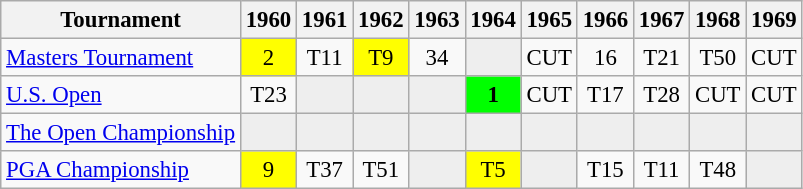<table class="wikitable" style="font-size:95%;text-align:center;">
<tr>
<th>Tournament</th>
<th>1960</th>
<th>1961</th>
<th>1962</th>
<th>1963</th>
<th>1964</th>
<th>1965</th>
<th>1966</th>
<th>1967</th>
<th>1968</th>
<th>1969</th>
</tr>
<tr>
<td align=left><a href='#'>Masters Tournament</a></td>
<td style="background:yellow;">2</td>
<td>T11</td>
<td style="background:yellow;">T9</td>
<td>34</td>
<td style="background:#eeeeee;"></td>
<td>CUT</td>
<td>16</td>
<td>T21</td>
<td>T50</td>
<td>CUT</td>
</tr>
<tr>
<td align=left><a href='#'>U.S. Open</a></td>
<td>T23</td>
<td style="background:#eeeeee;"></td>
<td style="background:#eeeeee;"></td>
<td style="background:#eeeeee;"></td>
<td style="background:lime;"><strong>1</strong></td>
<td>CUT</td>
<td>T17</td>
<td>T28</td>
<td>CUT</td>
<td>CUT</td>
</tr>
<tr>
<td align=left><a href='#'>The Open Championship</a></td>
<td style="background:#eeeeee;"></td>
<td style="background:#eeeeee;"></td>
<td style="background:#eeeeee;"></td>
<td style="background:#eeeeee;"></td>
<td style="background:#eeeeee;"></td>
<td style="background:#eeeeee;"></td>
<td style="background:#eeeeee;"></td>
<td style="background:#eeeeee;"></td>
<td style="background:#eeeeee;"></td>
<td style="background:#eeeeee;"></td>
</tr>
<tr>
<td align=left><a href='#'>PGA Championship</a></td>
<td style="background:yellow;">9</td>
<td>T37</td>
<td>T51</td>
<td style="background:#eeeeee;"></td>
<td style="background:yellow;">T5</td>
<td style="background:#eeeeee;"></td>
<td>T15</td>
<td>T11</td>
<td>T48</td>
<td style="background:#eeeeee;"></td>
</tr>
</table>
